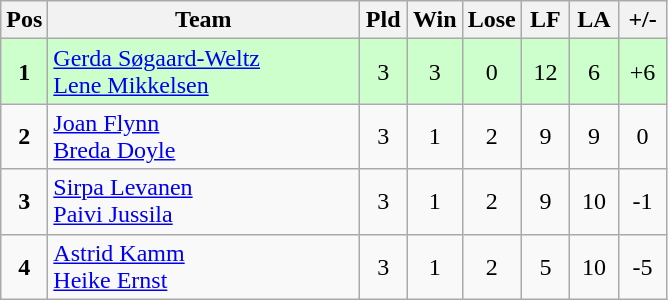<table class="wikitable" style="font-size: 100%">
<tr>
<th width=20>Pos</th>
<th width=200>Team</th>
<th width=25>Pld</th>
<th width=25>Win</th>
<th width=25>Lose</th>
<th width=25>LF</th>
<th width=25>LA</th>
<th width=25>+/-</th>
</tr>
<tr align=center style="background: #ccffcc;">
<td><strong>1</strong></td>
<td align="left"> <a href='#'>Gerda Søgaard-Weltz</a><br> <a href='#'>Lene Mikkelsen</a></td>
<td>3</td>
<td>3</td>
<td>0</td>
<td>12</td>
<td>6</td>
<td>+6</td>
</tr>
<tr align=center>
<td><strong>2</strong></td>
<td align="left"> <a href='#'>Joan Flynn</a><br> <a href='#'>Breda Doyle</a></td>
<td>3</td>
<td>1</td>
<td>2</td>
<td>9</td>
<td>9</td>
<td>0</td>
</tr>
<tr align=center>
<td><strong>3</strong></td>
<td align="left"> <a href='#'>Sirpa Levanen</a><br> <a href='#'>Paivi Jussila</a></td>
<td>3</td>
<td>1</td>
<td>2</td>
<td>9</td>
<td>10</td>
<td>-1</td>
</tr>
<tr align=center>
<td><strong>4</strong></td>
<td align="left"> <a href='#'>Astrid Kamm</a><br> <a href='#'>Heike Ernst</a></td>
<td>3</td>
<td>1</td>
<td>2</td>
<td>5</td>
<td>10</td>
<td>-5</td>
</tr>
</table>
